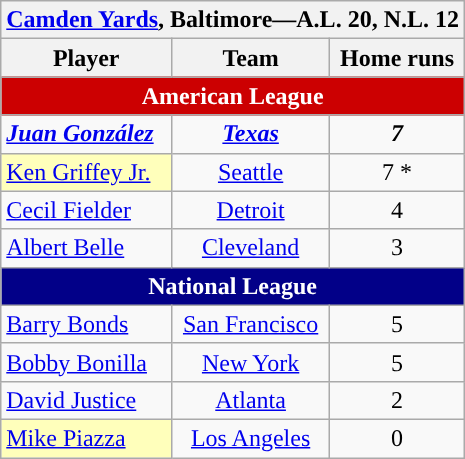<table class="wikitable" style="text-align:right;">
<tr>
<th colspan="3"><a href='#'>Camden Yards</a>, Baltimore—A.L. 20, N.L. 12</th>
</tr>
<tr>
<th>Player</th>
<th>Team</th>
<th>Home runs</th>
</tr>
<tr>
<th colspan="3" style="text-align:center; background:#CC0001; color:#FFFFFF;">American League</th>
</tr>
<tr>
<td align="left"><strong><em><a href='#'>Juan González</a></em></strong></td>
<td style="text-align:center;"><strong><em><a href='#'>Texas</a></em></strong></td>
<td style="text-align:center;"><strong><em>7</em></strong></td>
</tr>
<tr>
<td align="left" style="background:#ffb"><a href='#'>Ken Griffey Jr.</a></td>
<td style="text-align:center;"><a href='#'>Seattle</a></td>
<td style="text-align:center;">7 *</td>
</tr>
<tr>
<td align="left"><a href='#'>Cecil Fielder</a></td>
<td style="text-align:center;"><a href='#'>Detroit</a></td>
<td style="text-align:center;">4</td>
</tr>
<tr>
<td align="left"><a href='#'>Albert Belle</a></td>
<td style="text-align:center;"><a href='#'>Cleveland</a></td>
<td style="text-align:center;">3</td>
</tr>
<tr>
<th colspan="3" style="text-align:center; background:#020088; color:#FFFFFF;">National League</th>
</tr>
<tr>
<td align="left"><a href='#'>Barry Bonds</a></td>
<td style="text-align:center;"><a href='#'>San Francisco</a></td>
<td style="text-align:center;">5</td>
</tr>
<tr>
<td align="left"><a href='#'>Bobby Bonilla</a></td>
<td style="text-align:center;"><a href='#'>New York</a></td>
<td style="text-align:center;">5</td>
</tr>
<tr>
<td align="left"><a href='#'>David Justice</a></td>
<td style="text-align:center;"><a href='#'>Atlanta</a></td>
<td style="text-align:center;">2</td>
</tr>
<tr>
<td align="left" style="background:#ffb"><a href='#'>Mike Piazza</a></td>
<td style="text-align:center;"><a href='#'>Los Angeles</a></td>
<td style="text-align:center;">0</td>
</tr>
</table>
